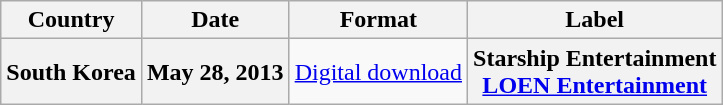<table class="wikitable plainrowheaders">
<tr>
<th scope="col">Country</th>
<th>Date</th>
<th>Format</th>
<th>Label</th>
</tr>
<tr>
<th scope="row" rowspan="1">South Korea</th>
<th scope="row" rowspan="1">May 28, 2013</th>
<td><a href='#'>Digital download</a></td>
<th scope="row" rowspan="1">Starship Entertainment<br><a href='#'>LOEN Entertainment</a></th>
</tr>
</table>
